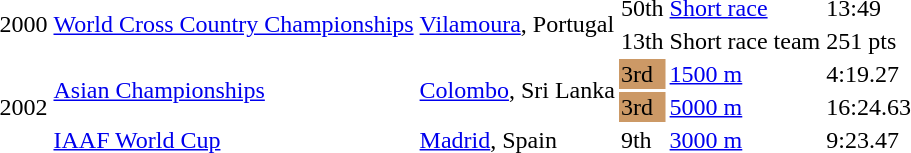<table>
<tr>
<td rowspan=2>2000</td>
<td rowspan=2><a href='#'>World Cross Country Championships</a></td>
<td rowspan=2><a href='#'>Vilamoura</a>, Portugal</td>
<td>50th</td>
<td><a href='#'>Short race</a></td>
<td>13:49</td>
</tr>
<tr>
<td>13th</td>
<td>Short race team</td>
<td>251 pts</td>
</tr>
<tr>
<td rowspan=3>2002</td>
<td rowspan=2><a href='#'>Asian Championships</a></td>
<td rowspan=2><a href='#'>Colombo</a>, Sri Lanka</td>
<td bgcolor=cc9966>3rd</td>
<td><a href='#'>1500 m</a></td>
<td>4:19.27</td>
</tr>
<tr>
<td bgcolor=cc9966>3rd</td>
<td><a href='#'>5000 m</a></td>
<td>16:24.63</td>
</tr>
<tr>
<td><a href='#'>IAAF World Cup</a></td>
<td><a href='#'>Madrid</a>, Spain</td>
<td>9th</td>
<td><a href='#'>3000 m</a></td>
<td>9:23.47</td>
</tr>
</table>
